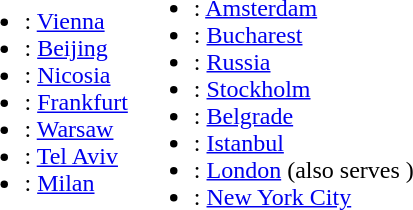<table>
<tr>
<td><br><ul><li>: <a href='#'>Vienna</a></li><li>: <a href='#'>Beijing</a></li><li>: <a href='#'>Nicosia</a></li><li>: <a href='#'>Frankfurt</a></li><li>: <a href='#'>Warsaw</a></li><li>: <a href='#'>Tel Aviv</a></li><li>: <a href='#'>Milan</a></li></ul></td>
<td><br><ul><li>: <a href='#'>Amsterdam</a></li><li>: <a href='#'>Bucharest</a></li><li>: <a href='#'>Russia</a></li><li>: <a href='#'>Stockholm</a></li><li>: <a href='#'>Belgrade</a></li><li>: <a href='#'>Istanbul</a></li><li>: <a href='#'>London</a> (also serves )</li><li>: <a href='#'>New York City</a></li></ul></td>
</tr>
</table>
